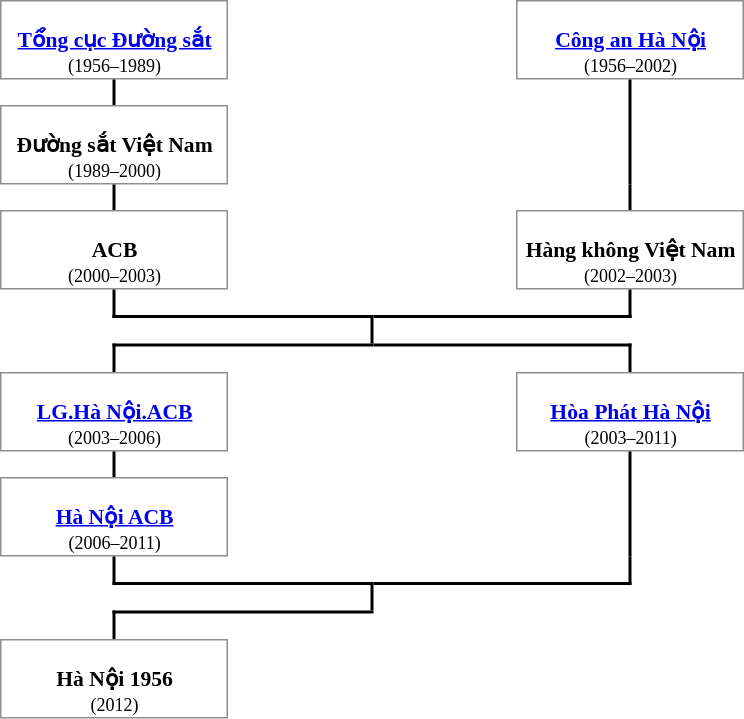<table border=0 cellpadding=0 cellspacing=0 style="font-size:90%; margin:1em 2em 1em 1em; text-align:center">
<tr>
<td width="75px"></td>
<td width="75px"></td>
<td width="20px"></td>
<td width="75px"></td>
<td width="75px"></td>
<td width="20px"></td>
<td width="75px"></td>
<td width="75px"></td>
<td width="20px"></td>
<td width="75px"></td>
<td width="75px"></td>
<td width="20px"></td>
<td width="75px"></td>
<td width="75px"></td>
</tr>
<tr>
<td colspan="2" style="border:1px solid #8F8F8F;"><br><strong><a href='#'>Tổng cục Đường sắt</a></strong><br><small>(1956–1989)</small> <br></td>
<td> </td>
<td width="75px"></td>
<td width="75px"></td>
<td width="20px"></td>
<td colspan="2" style="border:1px solid #8F8F8F;"><br><strong><a href='#'>Công an Hà Nội</a></strong><br><small>(1956–2002)</small> <br></td>
<td> </td>
</tr>
<tr>
<td width="75px"></td>
<td width="75px" style="border-width: 0px 0 0 2px; border-style:solid; border-color:black;"> </td>
<td width="20px" style="border-width: 0px 0 0 0; border-style:solid; border-color:black;"></td>
<td width="75px" style="border-width: 0px 0 0px 0; border-style:solid; border-color:black;"></td>
<td width="75px" style="border-width: 0px 0 0 0; border-style:solid; border-color:black;"> </td>
<td width="20px" style="border-width: 0px 0 0 0; border-style:solid; border-color:black;"></td>
<td width="75px" style="border-width: 0px 2px 0 0; border-style:solid; border-color:black;"></td>
<td width="75px" style="border-width: 0px 0 0 0; border-style:solid; border-color:black;"> </td>
<td width="20px" style="border-width: 0px 0 0 0; border-style:solid; border-color:black;"></td>
<td width="75px" style="border-width: 0px 0 0 0; border-style:solid; border-color:black;"></td>
<td width="75px" style="border-width: 0px 0 0 0; border-style:solid; border-color:black;"> </td>
<td width="20px" style="border-width: 0px 0 0 0; border-style:solid; border-color:black;"></td>
<td width="75px" style="border-width: 0px 0px 0 0; border-style:solid; border-color:black;"> </td>
</tr>
<tr>
<td colspan="2" style="border:1px solid #8F8F8F;"><br><strong>Đường sắt Việt Nam</strong><br><small>(1989–2000)</small> <br></td>
<td> </td>
<td width="75px"></td>
<td width="75px"></td>
<td width="20px"></td>
<td width="75px" style="border-width: 0 2px 0 0; border-style:solid; border-color:black;"> </td>
</tr>
<tr>
<td width="75px"></td>
<td width="75px" style="border-width: 0px 0 0 2px; border-style:solid; border-color:black;"> </td>
<td width="20px" style="border-width: 0px 0 0 0; border-style:solid; border-color:black;"></td>
<td width="75px" style="border-width: 0px 0 0 0; border-style:solid; border-color:black;"></td>
<td width="75px" style="border-width: 0px 0 0 0; border-style:solid; border-color:black;"> </td>
<td width="20px" style="border-width: 0px 0 0 0; border-style:solid; border-color:black;"></td>
<td width="75px" style="border-width: 0px 2px 0 0; border-style:solid; border-color:black;"></td>
<td width="75px" style="border-width: 0px 0 0 0; border-style:solid; border-color:black;"> </td>
<td width="20px" style="border-width: 0px 0 0 0; border-style:solid; border-color:black;"></td>
<td width="75px" style="border-width: 0px 0 0 0; border-style:solid; border-color:black;"></td>
<td width="75px" style="border-width: 0px 0 0 0; border-style:solid; border-color:black;"> </td>
<td width="20px" style="border-width: 0px 0 0 0; border-style:solid; border-color:black;"></td>
<td width="75px" style="border-width: 0px 0px 0 0; border-style:solid; border-color:black;"> </td>
</tr>
<tr>
<td colspan="2" style="border:1px solid #8F8F8F;"><br><strong>ACB</strong><br><small>(2000–2003)</small> <br></td>
<td> </td>
<td width="75px"></td>
<td width="75px"></td>
<td width="20px"></td>
<td colspan="2" style="border:1px solid #8F8F8F;"><br><strong>Hàng không Việt Nam</strong><br><small>(2002–2003)</small> <br></td>
<td> </td>
</tr>
<tr>
<td width="75px"></td>
<td width="75px" style="border-width: 0px 0 2px 2px; border-style:solid; border-color:black;"> </td>
<td width="20px" style="border-width: 0px 0 2px 0; border-style:solid; border-color:black;"></td>
<td width="75px" style="border-width: 0px 0 2px 0; border-style:solid; border-color:black;"></td>
<td width="75px" style="border-width: 0px 0 2px 0; border-style:solid; border-color:black;"> </td>
<td width="20px" style="border-width: 0px 0 2px 0; border-style:solid; border-color:black;"></td>
<td width="75px" style="border-width: 0px 2px 2px 0; border-style:solid; border-color:black;"></td>
<td width="75px" style="border-width: 0px 0 0 0; border-style:solid; border-color:black;"> </td>
<td width="20px" style="border-width: 0px 0 0 0; border-style:solid; border-color:black;"></td>
<td width="75px" style="border-width: 0px 0 0 0; border-style:solid; border-color:black;"></td>
<td width="75px" style="border-width: 0px 0 0 0; border-style:solid; border-color:black;"> </td>
<td width="20px" style="border-width: 0px 0 0 0; border-style:solid; border-color:black;"></td>
<td width="75px" style="border-width: 0px 0px 0 0; border-style:solid; border-color:black;"> </td>
</tr>
<tr>
<td width="75px"></td>
<td width="75px" style="border-width: 0px 0 0 0px; border-style:solid; border-color:black;"> </td>
<td width="20px" style="border-width: 0px 0 0 0; border-style:solid; border-color:black;"></td>
<td width="75px" style="border-width: 0px 2px 0 0; border-style:solid; border-color:black;"></td>
<td width="75px" style="border-width: 0px 0px 0 0; border-style:solid; border-color:black;"> </td>
<td width="20px" style="border-width: 0px 0 0 0; border-style:solid; border-color:black;"></td>
<td width="75px" style="border-width: 0px 0px 0 0; border-style:solid; border-color:black;"></td>
<td width="75px" style="border-width: 0px 0 0 0; border-style:solid; border-color:black;"> </td>
<td width="20px" style="border-width: 0px 0 0 0; border-style:solid; border-color:black;"></td>
<td width="75px" style="border-width: 0px 0 0 0; border-style:solid; border-color:black;"></td>
<td width="75px" style="border-width: 0px 0 0 0; border-style:solid; border-color:black;"> </td>
<td width="20px" style="border-width: 0px 0 0 0; border-style:solid; border-color:black;"></td>
<td width="75px" style="border-width: 0px 0px 0 0; border-style:solid; border-color:black;"> </td>
</tr>
<tr>
<td width="75px"></td>
<td width="75px" style="border-width: 2px 0 0px 2px; border-style:solid; border-color:black;"> </td>
<td width="20px" style="border-width: 2px 0 0px 0; border-style:solid; border-color:black;"></td>
<td width="75px" style="border-width: 2px 0 0px 0; border-style:solid; border-color:black;"></td>
<td width="75px" style="border-width: 2px 0 0px 0; border-style:solid; border-color:black;"> </td>
<td width="20px" style="border-width: 2px 0 0px 0; border-style:solid; border-color:black;"></td>
<td width="75px" style="border-width: 2px 2px 0px 0; border-style:solid; border-color:black;"></td>
<td width="75px" style="border-width: 0px 0 0 0; border-style:solid; border-color:black;"> </td>
<td width="20px" style="border-width: 0px 0 0 0; border-style:solid; border-color:black;"></td>
<td width="75px" style="border-width: 0px 0 0 0; border-style:solid; border-color:black;"></td>
<td width="75px" style="border-width: 0px 0 0 0; border-style:solid; border-color:black;"> </td>
<td width="20px" style="border-width: 0px 0 0 0; border-style:solid; border-color:black;"></td>
<td width="75px" style="border-width: 0px 0px 0 0; border-style:solid; border-color:black;"> </td>
</tr>
<tr>
<td colspan="2" style="border:1px solid #8F8F8F;"><br><strong><a href='#'>LG.Hà Nội.ACB</a></strong><br><small>(2003–2006)</small> <br></td>
<td> </td>
<td width="75px"></td>
<td width="75px"></td>
<td width="20px"></td>
<td colspan="2" style="border:1px solid #8F8F8F;"><br><strong><a href='#'>Hòa Phát Hà Nội</a></strong><br><small>(2003–2011)</small> <br></td>
<td> </td>
</tr>
<tr>
<td width="75px"></td>
<td width="75px" style="border-width: 0px 0 0 2px; border-style:solid; border-color:black;"> </td>
<td width="20px" style="border-width: 0px 0 0 0; border-style:solid; border-color:black;"></td>
<td width="75px" style="border-width: 0px 0 0 0; border-style:solid; border-color:black;"></td>
<td width="75px" style="border-width: 0px 0 0 0; border-style:solid; border-color:black;"> </td>
<td width="20px" style="border-width: 0px 0 0 0; border-style:solid; border-color:black;"></td>
<td width="75px" style="border-width: 0px 2px 0 0; border-style:solid; border-color:black;"></td>
<td width="75px" style="border-width: 0px 0 0 0; border-style:solid; border-color:black;"> </td>
<td width="20px" style="border-width: 0px 0 0 0; border-style:solid; border-color:black;"></td>
<td width="75px" style="border-width: 0px 0 0 0; border-style:solid; border-color:black;"></td>
<td width="75px" style="border-width: 0px 0 0 0; border-style:solid; border-color:black;"> </td>
<td width="20px" style="border-width: 0px 0 0 0; border-style:solid; border-color:black;"></td>
<td width="75px" style="border-width: 0px 0px 0 0; border-style:solid; border-color:black;"> </td>
</tr>
<tr>
<td colspan="2" style="border:1px solid #8F8F8F;"><br><strong><a href='#'>Hà Nội ACB</a></strong><br><small>(2006–2011)</small> <br></td>
<td> </td>
<td width="75px"></td>
<td width="75px"></td>
<td width="20px"></td>
<td width="75px" style="border-width: 0 2px 0 0; border-style:solid; border-color:black;"> </td>
</tr>
<tr>
<td width="75px"></td>
<td width="75px" style="border-width: 0px 0 2px 2px; border-style:solid; border-color:black;"> </td>
<td width="20px" style="border-width: 0px 0 2px 0; border-style:solid; border-color:black;"></td>
<td width="75px" style="border-width: 0px 0 2px 0; border-style:solid; border-color:black;"></td>
<td width="75px" style="border-width: 0px 0 2px 0; border-style:solid; border-color:black;"> </td>
<td width="20px" style="border-width: 0px 0 2px 0; border-style:solid; border-color:black;"></td>
<td width="75px" style="border-width: 0px 2px 2px 0; border-style:solid; border-color:black;"></td>
<td width="75px" style="border-width: 0px 0 0 0; border-style:solid; border-color:black;"> </td>
<td width="20px" style="border-width: 0px 0 0 0; border-style:solid; border-color:black;"></td>
<td width="75px" style="border-width: 0px 0 0 0; border-style:solid; border-color:black;"></td>
<td width="75px" style="border-width: 0px 0 0 0; border-style:solid; border-color:black;"> </td>
<td width="20px" style="border-width: 0px 0 0 0; border-style:solid; border-color:black;"></td>
<td width="75px" style="border-width: 0px 0px 0 0; border-style:solid; border-color:black;"> </td>
</tr>
<tr>
<td width="75px"></td>
<td width="75px" style="border-width: 0px 0 0 0px; border-style:solid; border-color:black;"> </td>
<td width="20px" style="border-width: 0px 0 0 0; border-style:solid; border-color:black;"></td>
<td width="75px" style="border-width: 0px 2px 0 0; border-style:solid; border-color:black;"></td>
<td width="75px" style="border-width: 0px 0px 0 0; border-style:solid; border-color:black;"> </td>
<td width="20px" style="border-width: 0px 0 0 0; border-style:solid; border-color:black;"></td>
<td width="75px" style="border-width: 0px 0px 0 0; border-style:solid; border-color:black;"></td>
<td width="75px" style="border-width: 0px 0 0 0; border-style:solid; border-color:black;"> </td>
<td width="20px" style="border-width: 0px 0 0 0; border-style:solid; border-color:black;"></td>
<td width="75px" style="border-width: 0px 0 0 0; border-style:solid; border-color:black;"></td>
<td width="75px" style="border-width: 0px 0 0 0; border-style:solid; border-color:black;"> </td>
<td width="20px" style="border-width: 0px 0 0 0; border-style:solid; border-color:black;"></td>
<td width="75px" style="border-width: 0px 0px 0 0; border-style:solid; border-color:black;"> </td>
</tr>
<tr>
<td width="75px"></td>
<td width="75px" style="border-width: 2px 0 0px 2px; border-style:solid; border-color:black;"> </td>
<td width="20px" style="border-width: 2px 0 0px 0; border-style:solid; border-color:black;"></td>
<td width="75px" style="border-width: 2px 0 0px 0; border-style:solid; border-color:black;"></td>
<td width="75px" style="border-width: 0px 0 0px 0; border-style:solid; border-color:black;"> </td>
<td width="20px" style="border-width: 0px 0 0px 0; border-style:solid; border-color:black;"></td>
<td width="75px" style="border-width: 0px 0px 0px 0; border-style:solid; border-color:black;"></td>
<td width="75px" style="border-width: 0px 0 0 0; border-style:solid; border-color:black;"> </td>
<td width="20px" style="border-width: 0px 0 0 0; border-style:solid; border-color:black;"></td>
<td width="75px" style="border-width: 0px 0 0 0; border-style:solid; border-color:black;"></td>
<td width="75px" style="border-width: 0px 0 0 0; border-style:solid; border-color:black;"> </td>
<td width="20px" style="border-width: 0px 0 0 0; border-style:solid; border-color:black;"></td>
<td width="75px" style="border-width: 0px 0px 0 0; border-style:solid; border-color:black;"> </td>
</tr>
<tr>
<td colspan="2" style="border:1px solid #8F8F8F;"><br><strong>Hà Nội 1956</strong><br><small>(2012)</small> <br></td>
<td> </td>
<td width="75px"></td>
<td width="75px"></td>
<td width="20px"></td>
<td width="75px"></td>
<td width="75px"></td>
<td width="20px"></td>
</tr>
<tr>
</tr>
</table>
